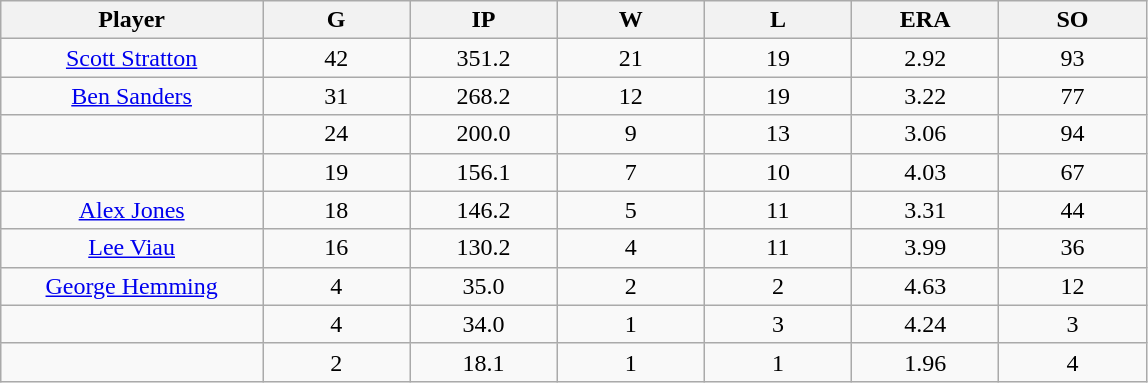<table class="wikitable sortable">
<tr>
<th bgcolor="#DDDDFF" width="16%">Player</th>
<th bgcolor="#DDDDFF" width="9%">G</th>
<th bgcolor="#DDDDFF" width="9%">IP</th>
<th bgcolor="#DDDDFF" width="9%">W</th>
<th bgcolor="#DDDDFF" width="9%">L</th>
<th bgcolor="#DDDDFF" width="9%">ERA</th>
<th bgcolor="#DDDDFF" width="9%">SO</th>
</tr>
<tr align="center">
<td><a href='#'>Scott Stratton</a></td>
<td>42</td>
<td>351.2</td>
<td>21</td>
<td>19</td>
<td>2.92</td>
<td>93</td>
</tr>
<tr align=center>
<td><a href='#'>Ben Sanders</a></td>
<td>31</td>
<td>268.2</td>
<td>12</td>
<td>19</td>
<td>3.22</td>
<td>77</td>
</tr>
<tr align=center>
<td></td>
<td>24</td>
<td>200.0</td>
<td>9</td>
<td>13</td>
<td>3.06</td>
<td>94</td>
</tr>
<tr align="center">
<td></td>
<td>19</td>
<td>156.1</td>
<td>7</td>
<td>10</td>
<td>4.03</td>
<td>67</td>
</tr>
<tr align="center">
<td><a href='#'>Alex Jones</a></td>
<td>18</td>
<td>146.2</td>
<td>5</td>
<td>11</td>
<td>3.31</td>
<td>44</td>
</tr>
<tr align=center>
<td><a href='#'>Lee Viau</a></td>
<td>16</td>
<td>130.2</td>
<td>4</td>
<td>11</td>
<td>3.99</td>
<td>36</td>
</tr>
<tr align=center>
<td><a href='#'>George Hemming</a></td>
<td>4</td>
<td>35.0</td>
<td>2</td>
<td>2</td>
<td>4.63</td>
<td>12</td>
</tr>
<tr align=center>
<td></td>
<td>4</td>
<td>34.0</td>
<td>1</td>
<td>3</td>
<td>4.24</td>
<td>3</td>
</tr>
<tr align="center">
<td></td>
<td>2</td>
<td>18.1</td>
<td>1</td>
<td>1</td>
<td>1.96</td>
<td>4</td>
</tr>
</table>
